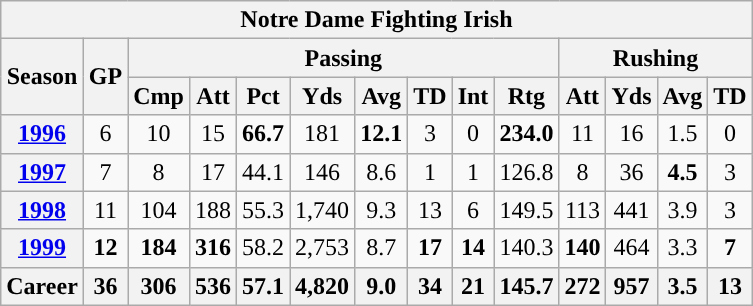<table class="wikitable" style="text-align:center;">
<tr>
<th colspan="17">Notre Dame Fighting Irish</th>
</tr>
<tr>
<th rowspan="2">Season</th>
<th rowspan="2">GP</th>
<th colspan="8">Passing</th>
<th colspan="4">Rushing</th>
</tr>
<tr>
<th>Cmp</th>
<th>Att</th>
<th>Pct</th>
<th>Yds</th>
<th>Avg</th>
<th>TD</th>
<th>Int</th>
<th>Rtg</th>
<th>Att</th>
<th>Yds</th>
<th>Avg</th>
<th>TD</th>
</tr>
<tr>
<th><a href='#'>1996</a></th>
<td>6</td>
<td>10</td>
<td>15</td>
<td><strong>66.7</strong></td>
<td>181</td>
<td><strong>12.1</strong></td>
<td>3</td>
<td>0</td>
<td><strong>234.0</strong></td>
<td>11</td>
<td>16</td>
<td>1.5</td>
<td>0</td>
</tr>
<tr>
<th><a href='#'>1997</a></th>
<td>7</td>
<td>8</td>
<td>17</td>
<td>44.1</td>
<td>146</td>
<td>8.6</td>
<td>1</td>
<td>1</td>
<td>126.8</td>
<td>8</td>
<td>36</td>
<td><strong>4.5</strong></td>
<td>3</td>
</tr>
<tr>
<th><a href='#'>1998</a></th>
<td>11</td>
<td>104</td>
<td>188</td>
<td>55.3</td>
<td>1,740</td>
<td>9.3</td>
<td>13</td>
<td>6</td>
<td>149.5</td>
<td>113</td>
<td>441</td>
<td>3.9</td>
<td>3</td>
</tr>
<tr>
<th><a href='#'>1999</a></th>
<td><strong>12</strong></td>
<td><strong>184</strong></td>
<td><strong>316</strong></td>
<td>58.2</td>
<td>2,753</td>
<td>8.7</td>
<td><strong>17</strong></td>
<td><strong>14</strong></td>
<td>140.3</td>
<td><strong>140</strong></td>
<td>464</td>
<td>3.3</td>
<td><strong>7</strong></td>
</tr>
<tr>
<th>Career</th>
<th>36</th>
<th>306</th>
<th>536</th>
<th>57.1</th>
<th>4,820</th>
<th>9.0</th>
<th>34</th>
<th>21</th>
<th>145.7</th>
<th>272</th>
<th>957</th>
<th>3.5</th>
<th>13</th>
</tr>
</table>
